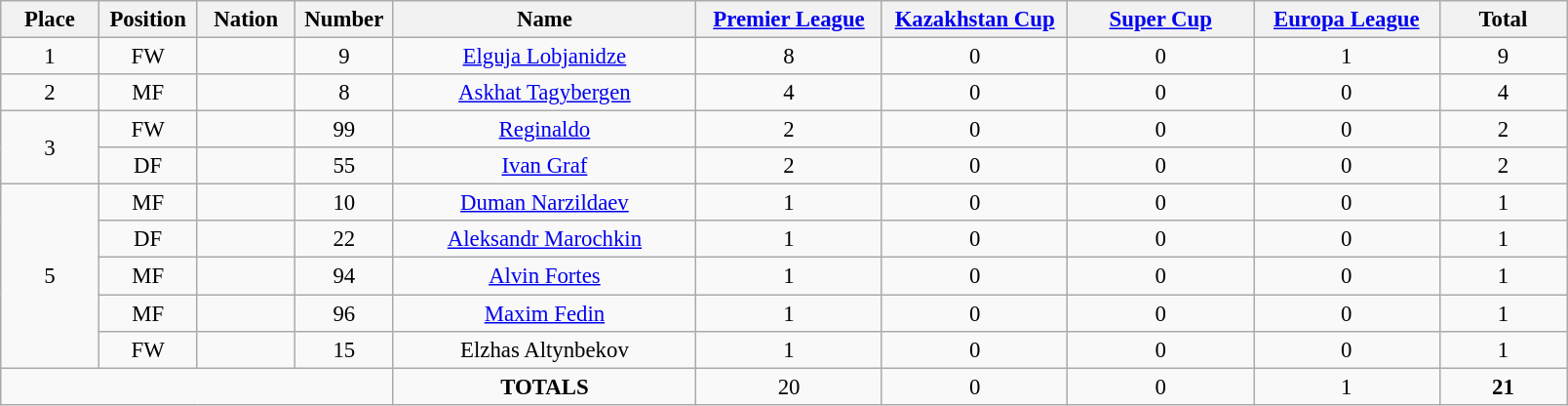<table class="wikitable" style="font-size: 95%; text-align: center;">
<tr>
<th width=60>Place</th>
<th width=60>Position</th>
<th width=60>Nation</th>
<th width=60>Number</th>
<th width=200>Name</th>
<th width=120><a href='#'>Premier League</a></th>
<th width=120><a href='#'>Kazakhstan Cup</a></th>
<th width=120><a href='#'>Super Cup</a></th>
<th width=120><a href='#'>Europa League</a></th>
<th width=80>Total</th>
</tr>
<tr>
<td>1</td>
<td>FW</td>
<td></td>
<td>9</td>
<td><a href='#'>Elguja Lobjanidze</a></td>
<td>8</td>
<td>0</td>
<td>0</td>
<td>1</td>
<td>9</td>
</tr>
<tr>
<td>2</td>
<td>MF</td>
<td></td>
<td>8</td>
<td><a href='#'>Askhat Tagybergen</a></td>
<td>4</td>
<td>0</td>
<td>0</td>
<td>0</td>
<td>4</td>
</tr>
<tr>
<td rowspan="2">3</td>
<td>FW</td>
<td></td>
<td>99</td>
<td><a href='#'>Reginaldo</a></td>
<td>2</td>
<td>0</td>
<td>0</td>
<td>0</td>
<td>2</td>
</tr>
<tr>
<td>DF</td>
<td></td>
<td>55</td>
<td><a href='#'>Ivan Graf</a></td>
<td>2</td>
<td>0</td>
<td>0</td>
<td>0</td>
<td>2</td>
</tr>
<tr>
<td rowspan="5">5</td>
<td>MF</td>
<td></td>
<td>10</td>
<td><a href='#'>Duman Narzildaev</a></td>
<td>1</td>
<td>0</td>
<td>0</td>
<td>0</td>
<td>1</td>
</tr>
<tr>
<td>DF</td>
<td></td>
<td>22</td>
<td><a href='#'>Aleksandr Marochkin</a></td>
<td>1</td>
<td>0</td>
<td>0</td>
<td>0</td>
<td>1</td>
</tr>
<tr>
<td>MF</td>
<td></td>
<td>94</td>
<td><a href='#'>Alvin Fortes</a></td>
<td>1</td>
<td>0</td>
<td>0</td>
<td>0</td>
<td>1</td>
</tr>
<tr>
<td>MF</td>
<td></td>
<td>96</td>
<td><a href='#'>Maxim Fedin</a></td>
<td>1</td>
<td>0</td>
<td>0</td>
<td>0</td>
<td>1</td>
</tr>
<tr>
<td>FW</td>
<td></td>
<td>15</td>
<td>Elzhas Altynbekov</td>
<td>1</td>
<td>0</td>
<td>0</td>
<td>0</td>
<td>1</td>
</tr>
<tr>
<td colspan="4"></td>
<td><strong>TOTALS</strong></td>
<td>20</td>
<td>0</td>
<td>0</td>
<td>1</td>
<td><strong>21</strong></td>
</tr>
</table>
